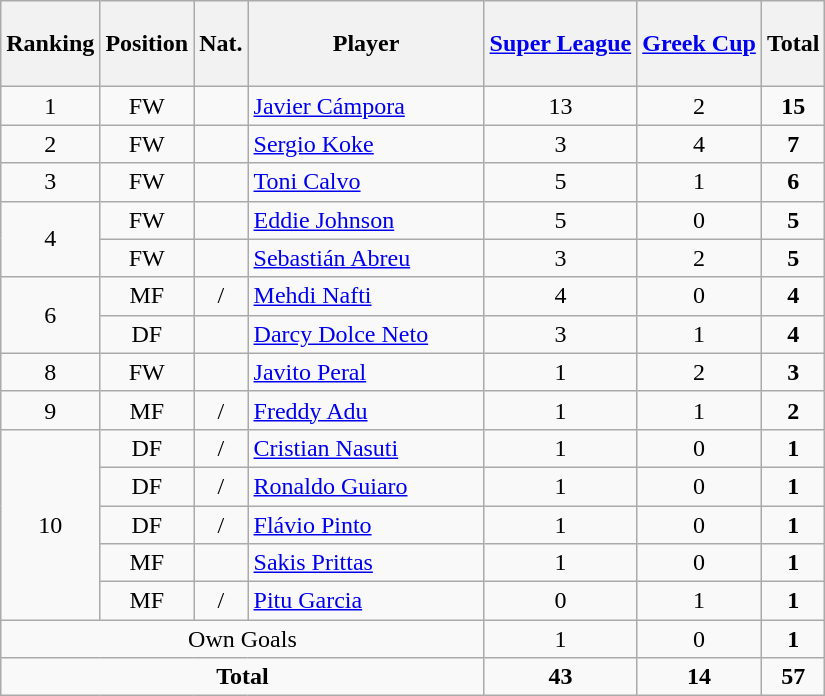<table class="wikitable sortable" style="text-align:center">
<tr>
<th height=50>Ranking</th>
<th height=50>Position</th>
<th height=50>Nat.</th>
<th width=150>Player</th>
<th height=50><a href='#'>Super League</a> </th>
<th height=50><a href='#'>Greek Cup</a></th>
<th height=50><strong>Total</strong></th>
</tr>
<tr>
<td>1</td>
<td>FW</td>
<td></td>
<td align="left"><a href='#'>Javier Cámpora</a></td>
<td>13</td>
<td>2</td>
<td><strong>15</strong></td>
</tr>
<tr>
<td>2</td>
<td>FW</td>
<td></td>
<td align="left"><a href='#'>Sergio Koke</a></td>
<td>3</td>
<td>4</td>
<td><strong>7</strong></td>
</tr>
<tr>
<td>3</td>
<td>FW</td>
<td></td>
<td align="left"><a href='#'>Toni Calvo</a></td>
<td>5</td>
<td>1</td>
<td><strong>6</strong></td>
</tr>
<tr>
<td rowspan=2>4</td>
<td>FW</td>
<td></td>
<td align="left"><a href='#'>Eddie Johnson</a></td>
<td>5</td>
<td>0</td>
<td><strong>5</strong></td>
</tr>
<tr>
<td>FW</td>
<td></td>
<td align="left"><a href='#'>Sebastián Abreu</a></td>
<td>3</td>
<td>2</td>
<td><strong>5</strong></td>
</tr>
<tr>
<td rowspan=2>6</td>
<td>MF</td>
<td> / </td>
<td align="left"><a href='#'>Mehdi Nafti</a></td>
<td>4</td>
<td>0</td>
<td><strong>4</strong></td>
</tr>
<tr>
<td>DF</td>
<td></td>
<td align="left"><a href='#'>Darcy Dolce Neto</a></td>
<td>3</td>
<td>1</td>
<td><strong>4</strong></td>
</tr>
<tr>
<td>8</td>
<td>FW</td>
<td></td>
<td align="left"><a href='#'>Javito Peral</a></td>
<td>1</td>
<td>2</td>
<td><strong>3</strong></td>
</tr>
<tr>
<td>9</td>
<td>MF</td>
<td> / </td>
<td align="left"><a href='#'>Freddy Adu</a></td>
<td>1</td>
<td>1</td>
<td><strong>2</strong></td>
</tr>
<tr>
<td rowspan= 5>10</td>
<td>DF</td>
<td> / </td>
<td align="left"><a href='#'>Cristian Nasuti</a></td>
<td>1</td>
<td>0</td>
<td><strong>1</strong></td>
</tr>
<tr>
<td>DF</td>
<td> / </td>
<td align="left"><a href='#'>Ronaldo Guiaro</a></td>
<td>1</td>
<td>0</td>
<td><strong>1</strong></td>
</tr>
<tr>
<td>DF</td>
<td> / </td>
<td align="left"><a href='#'>Flávio Pinto</a></td>
<td>1</td>
<td>0</td>
<td><strong>1</strong></td>
</tr>
<tr>
<td>MF</td>
<td></td>
<td align="left"><a href='#'>Sakis Prittas</a></td>
<td>1</td>
<td>0</td>
<td><strong>1</strong></td>
</tr>
<tr>
<td>MF</td>
<td> / </td>
<td align="left"><a href='#'>Pitu Garcia</a></td>
<td>0</td>
<td>1</td>
<td><strong>1</strong></td>
</tr>
<tr class="sortbottom">
<td colspan="4">Own Goals</td>
<td>1</td>
<td>0</td>
<td><strong>1</strong></td>
</tr>
<tr class="sortbottom">
<td colspan="4"><strong>Total</strong></td>
<td><strong>43</strong></td>
<td><strong>14</strong></td>
<td><strong>57</strong></td>
</tr>
</table>
